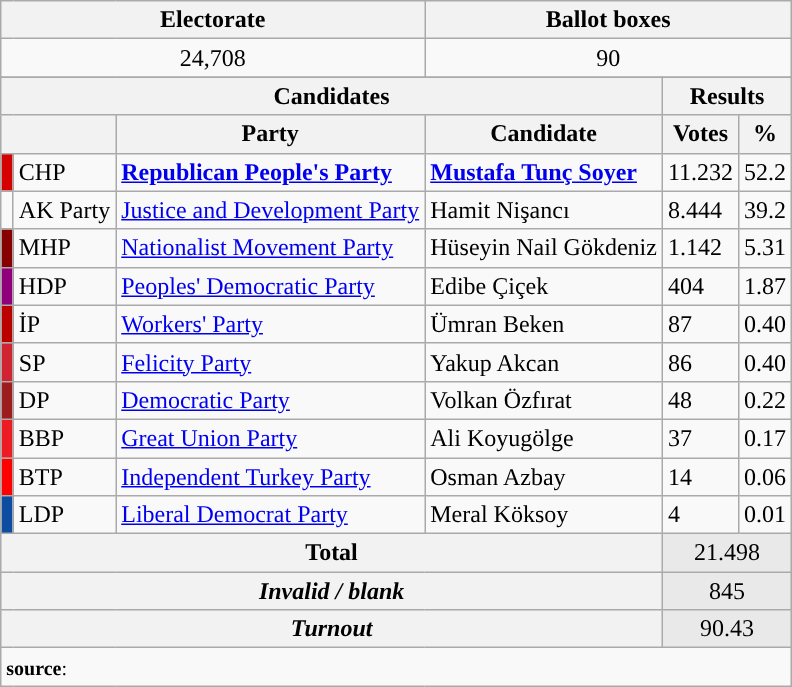<table class="wikitable">
<tr style="background-color:#F2F2F2">
<td align="center" colspan="3"><strong>Electorate</strong></td>
<td align="center" colspan="7"><strong>Ballot boxes</strong></td>
</tr>
<tr align="left">
<td align="center" colspan="3">24,708</td>
<td align="center" colspan="7">90</td>
</tr>
<tr>
</tr>
<tr style="background-color:#E9E9E9">
</tr>
<tr>
<th align="center" colspan="4">Candidates</th>
<th align="center" colspan="6">Results</th>
</tr>
<tr style="background-color:#E9E9E9">
<th align="center" colspan="2"></th>
<th align="center">Party</th>
<th align="center">Candidate</th>
<th align="center">Votes</th>
<th align="center">%</th>
</tr>
<tr align="left">
<td bgcolor="#d50000" width=1></td>
<td>CHP</td>
<td><strong><a href='#'>Republican People's Party</a></strong></td>
<td><strong><a href='#'>Mustafa Tunç Soyer</a></strong></td>
<td>11.232</td>
<td>52.2</td>
</tr>
<tr align="left">
<td></td>
<td>AK Party</td>
<td><a href='#'>Justice and Development Party</a></td>
<td>Hamit Nişancı</td>
<td>8.444</td>
<td>39.2</td>
</tr>
<tr align="left">
<td bgcolor="#870000" width=1></td>
<td>MHP</td>
<td><a href='#'>Nationalist Movement Party</a></td>
<td>Hüseyin Nail Gökdeniz</td>
<td>1.142</td>
<td>5.31</td>
</tr>
<tr align="left">
<td bgcolor="#91007B" width=1></td>
<td>HDP</td>
<td><a href='#'>Peoples' Democratic Party</a></td>
<td>Edibe Çiçek</td>
<td>404</td>
<td>1.87</td>
</tr>
<tr align="left">
<td bgcolor="#BB0000" width=1></td>
<td>İP</td>
<td><a href='#'>Workers' Party</a></td>
<td>Ümran Beken</td>
<td>87</td>
<td>0.40</td>
</tr>
<tr align="left">
<td bgcolor="#D02433" width=1></td>
<td>SP</td>
<td><a href='#'>Felicity Party</a></td>
<td>Yakup Akcan</td>
<td>86</td>
<td>0.40</td>
</tr>
<tr align="left">
<td bgcolor="#9D1D1E" width=1></td>
<td>DP</td>
<td><a href='#'>Democratic Party</a></td>
<td>Volkan Özfırat</td>
<td>48</td>
<td>0.22</td>
</tr>
<tr align="left">
<td bgcolor="#ED1C24" width=1></td>
<td>BBP</td>
<td><a href='#'>Great Union Party</a></td>
<td>Ali Koyugölge</td>
<td>37</td>
<td>0.17</td>
</tr>
<tr align="left">
<td bgcolor="#FE0000" width=1></td>
<td>BTP</td>
<td><a href='#'>Independent Turkey Party</a></td>
<td>Osman Azbay</td>
<td>14</td>
<td>0.06</td>
</tr>
<tr align="left">
<td bgcolor="#0C4DA2" width=1></td>
<td>LDP</td>
<td><a href='#'>Liberal Democrat Party</a></td>
<td>Meral Köksoy</td>
<td>4</td>
<td>0.01</td>
</tr>
<tr style="background-color:#E9E9E9" align="left">
<th align="center" colspan="4"><strong>Total</strong></th>
<td align="center" colspan="5">21.498</td>
</tr>
<tr style="background-color:#E9E9E9" align="left">
<th align="center" colspan="4"><em>Invalid / blank</em></th>
<td align="center" colspan="5">845</td>
</tr>
<tr style="background-color:#E9E9E9" align="left">
<th align="center" colspan="4"><em>Turnout</em></th>
<td align="center" colspan="5">90.43</td>
</tr>
<tr>
<td align="left" colspan=10><small><strong>source</strong>: </small></td>
</tr>
</table>
